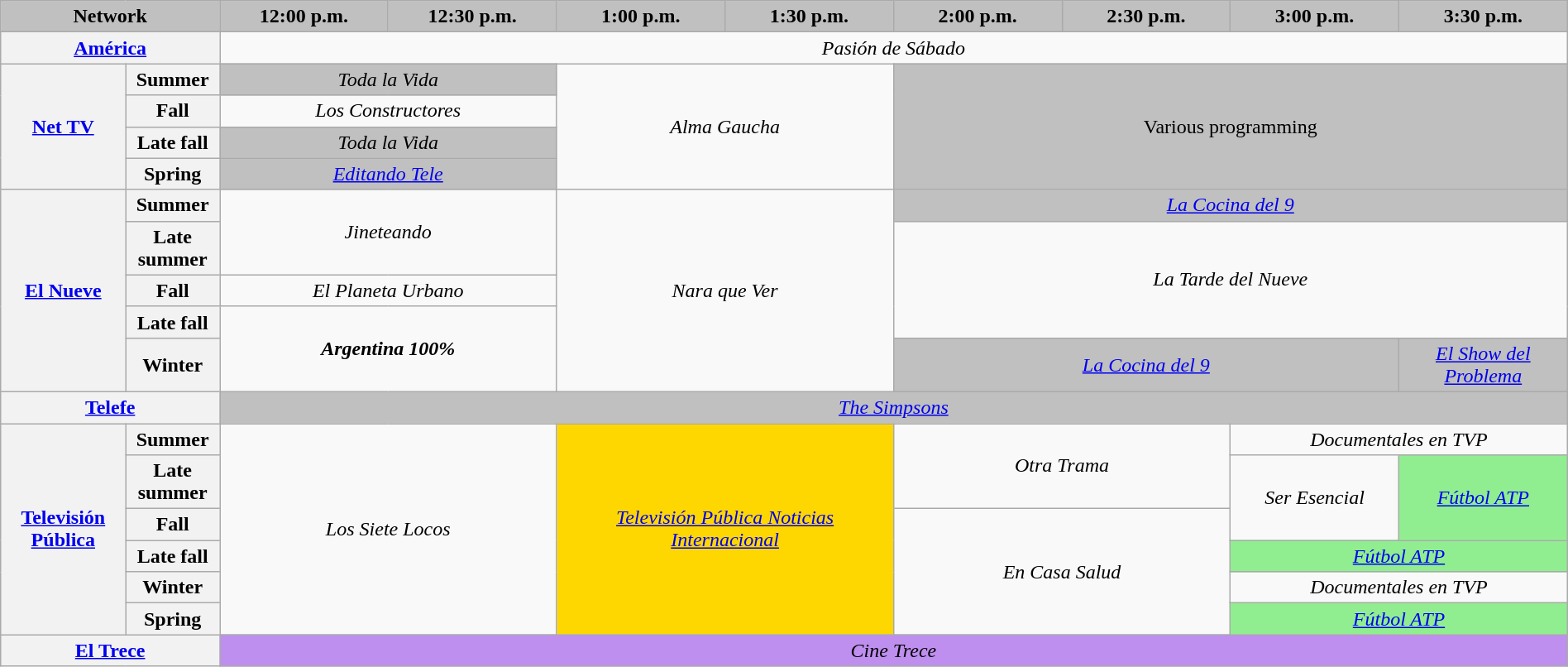<table class="wikitable" style="width:100%;margin-right:0;text-align:center">
<tr>
<th colspan="2" style="background-color:#C0C0C0;width:13%;">Network</th>
<th style="background-color:#C0C0C0;text-align:center;width:10%;">12:00 p.m.</th>
<th style="background-color:#C0C0C0;text-align:center;width:10%;">12:30 p.m.</th>
<th style="background-color:#C0C0C0;text-align:center;width:10%;">1:00 p.m.</th>
<th style="background-color:#C0C0C0;text-align:center;width:10%;">1:30 p.m.</th>
<th style="background-color:#C0C0C0;text-align:center;width:10%;">2:00 p.m.</th>
<th style="background-color:#C0C0C0;text-align:center;width:10%;">2:30 p.m.</th>
<th style="background-color:#C0C0C0;text-align:center;width:10%;">3:00 p.m.</th>
<th style="background-color:#C0C0C0;text-align:center;width:10%;">3:30 p.m.</th>
</tr>
<tr>
<th colspan="2"><a href='#'>América</a></th>
<td colspan="8"><em>Pasión de Sábado</em> </td>
</tr>
<tr>
<th rowspan="4"><a href='#'>Net TV</a></th>
<th>Summer</th>
<td style="background:#C0C0C0;" colspan="2"><em>Toda la Vida</em>  </td>
<td colspan="2" rowspan="4"><em>Alma Gaucha</em></td>
<td style="background:#C0C0C0;" colspan="4" rowspan="4">Various programming</td>
</tr>
<tr>
<th>Fall</th>
<td colspan="2"><em>Los Constructores</em></td>
</tr>
<tr>
<th>Late fall</th>
<td style="background:#C0C0C0;" colspan="2"><em>Toda la Vida</em>  </td>
</tr>
<tr>
<th>Spring</th>
<td style="background:#C0C0C0;" colspan="2"><em><a href='#'>Editando Tele</a></em> </td>
</tr>
<tr>
<th rowspan="5"><a href='#'>El Nueve</a></th>
<th>Summer</th>
<td colspan="2" rowspan="2"><em>Jineteando</em></td>
<td colspan="2" rowspan="5"><em>Nara que Ver</em></td>
<td style="background:#C0C0C0;" colspan="4"><em><a href='#'>La Cocina del 9</a></em> </td>
</tr>
<tr>
<th>Late summer</th>
<td colspan="4" rowspan="3"><em>La Tarde del Nueve</em> </td>
</tr>
<tr>
<th>Fall</th>
<td colspan="2"><em>El Planeta Urbano</em></td>
</tr>
<tr>
<th>Late fall</th>
<td colspan="2" rowspan="2"><strong><em>Argentina 100%</em></strong></td>
</tr>
<tr>
<th>Winter</th>
<td style="background:#C0C0C0;" colspan="3"><em><a href='#'>La Cocina del 9</a></em> </td>
<td style="background:#C0C0C0;" colspan="3"><em><a href='#'>El Show del Problema</a></em>  </td>
</tr>
<tr>
<th colspan="2"><a href='#'>Telefe</a></th>
<td style="background:#C0C0C0;" colspan="8"><em><a href='#'>The Simpsons</a></em>  </td>
</tr>
<tr>
<th rowspan="6"><a href='#'>Televisión Pública</a></th>
<th>Summer</th>
<td colspan="2" rowspan="6"><em>Los Siete Locos</em></td>
<td style="background:#ffd700;" colspan="2" rowspan="6"><em><a href='#'>Televisión Pública Noticias Internacional</a></em></td>
<td colspan="2" rowspan="2"><em>Otra Trama</em></td>
<td colspan="2"><em>Documentales en TVP</em> </td>
</tr>
<tr>
<th>Late summer</th>
<td rowspan="2"><em>Ser Esencial</em></td>
<td style="background:lightgreen;" rowspan="2"><em><a href='#'>Fútbol ATP</a></em> </td>
</tr>
<tr>
<th>Fall</th>
<td colspan="2" rowspan="4"><em>En Casa Salud</em></td>
</tr>
<tr>
<th>Late fall</th>
<td style="background:lightgreen;" colspan="2"><em><a href='#'>Fútbol ATP</a></em><br></td>
</tr>
<tr>
<th>Winter</th>
<td colspan="2"><em>Documentales en TVP</em> </td>
</tr>
<tr>
<th>Spring</th>
<td style="background:lightgreen;" colspan="2"><em><a href='#'>Fútbol ATP</a></em><br></td>
</tr>
<tr>
<th colspan="2"><a href='#'>El Trece</a></th>
<td style="background:#bf8fef;" colspan="8"><em>Cine Trece</em> </td>
</tr>
</table>
